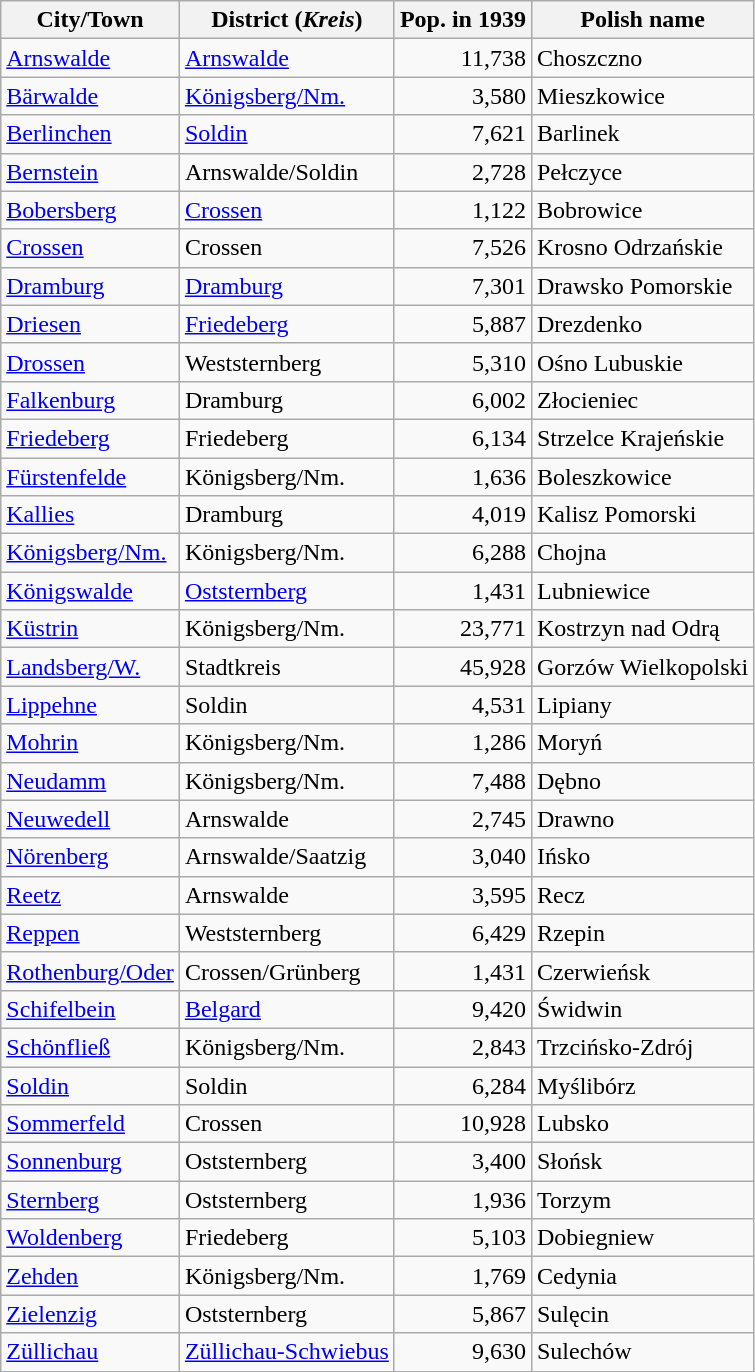<table class="wikitable">
<tr align="left">
<th>City/Town</th>
<th>District (<em>Kreis</em>)</th>
<th>Pop. in 1939</th>
<th>Polish name</th>
</tr>
<tr>
<td><a href='#'>Arnswalde</a></td>
<td><a href='#'>Arnswalde</a></td>
<td align="right">11,738</td>
<td>Choszczno</td>
</tr>
<tr>
<td><a href='#'>Bärwalde</a></td>
<td><a href='#'>Königsberg/Nm.</a></td>
<td align="right">3,580</td>
<td>Mieszkowice</td>
</tr>
<tr>
<td><a href='#'>Berlinchen</a></td>
<td><a href='#'>Soldin</a></td>
<td align="right">7,621</td>
<td>Barlinek</td>
</tr>
<tr>
<td><a href='#'>Bernstein</a></td>
<td>Arnswalde/Soldin</td>
<td align="right">2,728</td>
<td>Pełczyce</td>
</tr>
<tr>
<td><a href='#'>Bobersberg</a></td>
<td><a href='#'>Crossen</a></td>
<td align="right">1,122</td>
<td>Bobrowice</td>
</tr>
<tr>
<td><a href='#'>Crossen</a></td>
<td>Crossen</td>
<td align="right">7,526</td>
<td>Krosno Odrzańskie</td>
</tr>
<tr>
<td><a href='#'>Dramburg</a></td>
<td><a href='#'>Dramburg</a></td>
<td align="right">7,301</td>
<td>Drawsko Pomorskie</td>
</tr>
<tr>
<td><a href='#'>Driesen</a></td>
<td><a href='#'>Friedeberg</a></td>
<td align="right">5,887</td>
<td>Drezdenko</td>
</tr>
<tr>
<td><a href='#'>Drossen</a></td>
<td Landkreis Weststernberg>Weststernberg</td>
<td align="right">5,310</td>
<td>Ośno Lubuskie</td>
</tr>
<tr>
<td><a href='#'>Falkenburg</a></td>
<td>Dramburg</td>
<td align="right">6,002</td>
<td>Złocieniec</td>
</tr>
<tr>
<td><a href='#'>Friedeberg</a></td>
<td>Friedeberg</td>
<td align="right">6,134</td>
<td>Strzelce Krajeńskie</td>
</tr>
<tr>
<td><a href='#'>Fürstenfelde</a></td>
<td>Königsberg/Nm.</td>
<td align="right">1,636</td>
<td>Boleszkowice</td>
</tr>
<tr>
<td><a href='#'>Kallies</a></td>
<td>Dramburg</td>
<td align="right">4,019</td>
<td>Kalisz Pomorski</td>
</tr>
<tr>
<td><a href='#'>Königsberg/Nm.</a></td>
<td>Königsberg/Nm.</td>
<td align="right">6,288</td>
<td>Chojna</td>
</tr>
<tr>
<td><a href='#'>Königswalde</a></td>
<td><a href='#'>Oststernberg</a></td>
<td align="right">1,431</td>
<td>Lubniewice</td>
</tr>
<tr>
<td><a href='#'>Küstrin</a></td>
<td>Königsberg/Nm.</td>
<td align="right">23,771</td>
<td>Kostrzyn nad Odrą</td>
</tr>
<tr>
<td><a href='#'>Landsberg/W.</a></td>
<td>Stadtkreis</td>
<td align="right">45,928</td>
<td>Gorzów Wielkopolski</td>
</tr>
<tr>
<td><a href='#'>Lippehne</a></td>
<td>Soldin</td>
<td align="right">4,531</td>
<td>Lipiany</td>
</tr>
<tr>
<td><a href='#'>Mohrin</a></td>
<td>Königsberg/Nm.</td>
<td align="right">1,286</td>
<td>Moryń</td>
</tr>
<tr>
<td><a href='#'>Neudamm</a></td>
<td>Königsberg/Nm.</td>
<td align="right">7,488</td>
<td>Dębno</td>
</tr>
<tr>
<td><a href='#'>Neuwedell</a></td>
<td>Arnswalde</td>
<td align="right">2,745</td>
<td>Drawno</td>
</tr>
<tr>
<td><a href='#'>Nörenberg</a></td>
<td>Arnswalde/Saatzig</td>
<td align="right">3,040</td>
<td>Ińsko</td>
</tr>
<tr>
<td><a href='#'>Reetz</a></td>
<td>Arnswalde</td>
<td align="right">3,595</td>
<td>Recz</td>
</tr>
<tr>
<td><a href='#'>Reppen</a></td>
<td>Weststernberg</td>
<td align="right">6,429</td>
<td>Rzepin</td>
</tr>
<tr>
<td><a href='#'>Rothenburg/Oder</a></td>
<td>Crossen/Grünberg</td>
<td align="right">1,431</td>
<td>Czerwieńsk</td>
</tr>
<tr>
<td><a href='#'>Schifelbein</a></td>
<td><a href='#'>Belgard</a></td>
<td align="right">9,420</td>
<td>Świdwin</td>
</tr>
<tr>
<td><a href='#'>Schönfließ</a></td>
<td>Königsberg/Nm.</td>
<td align="right">2,843</td>
<td>Trzcińsko-Zdrój</td>
</tr>
<tr>
<td><a href='#'>Soldin</a></td>
<td>Soldin</td>
<td align="right">6,284</td>
<td>Myślibórz</td>
</tr>
<tr>
<td><a href='#'>Sommerfeld</a></td>
<td>Crossen</td>
<td align="right">10,928</td>
<td>Lubsko</td>
</tr>
<tr>
<td><a href='#'>Sonnenburg</a></td>
<td>Oststernberg</td>
<td align="right">3,400</td>
<td>Słońsk</td>
</tr>
<tr>
<td><a href='#'>Sternberg</a></td>
<td>Oststernberg</td>
<td align="right">1,936</td>
<td>Torzym</td>
</tr>
<tr>
<td><a href='#'>Woldenberg</a></td>
<td>Friedeberg</td>
<td align="right">5,103</td>
<td>Dobiegniew</td>
</tr>
<tr>
<td><a href='#'>Zehden</a></td>
<td>Königsberg/Nm.</td>
<td align="right">1,769</td>
<td>Cedynia</td>
</tr>
<tr>
<td><a href='#'>Zielenzig</a></td>
<td>Oststernberg</td>
<td align="right">5,867</td>
<td>Sulęcin</td>
</tr>
<tr>
<td><a href='#'>Züllichau</a></td>
<td><a href='#'>Züllichau-Schwiebus</a></td>
<td align="right">9,630</td>
<td>Sulechów</td>
</tr>
</table>
